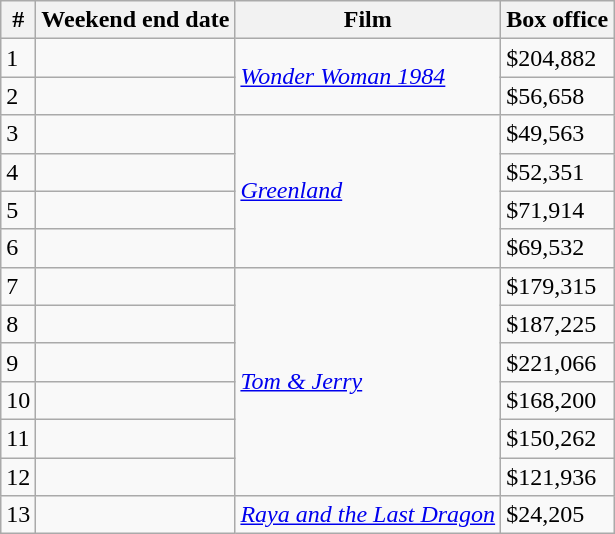<table class="wikitable sortable">
<tr>
<th abbr="Week">#</th>
<th abbr="Date">Weekend end date</th>
<th>Film</th>
<th>Box office</th>
</tr>
<tr>
<td>1</td>
<td></td>
<td rowspan="2"><em><a href='#'>Wonder Woman 1984</a></em></td>
<td>$204,882</td>
</tr>
<tr>
<td>2</td>
<td></td>
<td>$56,658</td>
</tr>
<tr>
<td>3</td>
<td></td>
<td rowspan="4"><em><a href='#'>Greenland</a></em></td>
<td>$49,563</td>
</tr>
<tr>
<td>4</td>
<td></td>
<td>$52,351</td>
</tr>
<tr>
<td>5</td>
<td></td>
<td>$71,914</td>
</tr>
<tr>
<td>6</td>
<td></td>
<td>$69,532</td>
</tr>
<tr>
<td>7</td>
<td></td>
<td rowspan="6"><em><a href='#'>Tom & Jerry</a></em></td>
<td>$179,315</td>
</tr>
<tr>
<td>8</td>
<td></td>
<td>$187,225</td>
</tr>
<tr>
<td>9</td>
<td></td>
<td>$221,066</td>
</tr>
<tr>
<td>10</td>
<td></td>
<td>$168,200</td>
</tr>
<tr>
<td>11</td>
<td></td>
<td>$150,262</td>
</tr>
<tr>
<td>12</td>
<td></td>
<td>$121,936</td>
</tr>
<tr>
<td>13</td>
<td></td>
<td><em><a href='#'>Raya and the Last Dragon</a></em></td>
<td>$24,205</td>
</tr>
</table>
